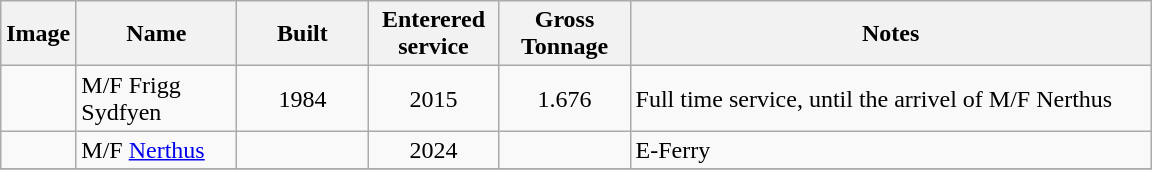<table class="wikitable sortable" border="1">
<tr>
<th class="unsortable">Image</th>
<th scope="col" width="100pt">Name</th>
<th scope="col" width="80pt">Built</th>
<th scope="col" width="80pt">Enterered service</th>
<th scope="col" width="80pt">Gross Tonnage</th>
<th scope="col" width="340pt" class="unsortable">Notes</th>
</tr>
<tr>
<td></td>
<td>M/F Frigg Sydfyen</td>
<td align="Center">1984</td>
<td align="Center">2015</td>
<td align="Center">1.676</td>
<td>Full time service, until the arrivel of M/F Nerthus</td>
</tr>
<tr>
<td></td>
<td>M/F <a href='#'>Nerthus</a></td>
<td align="Center"></td>
<td align="Center">2024</td>
<td align="Center"></td>
<td>E-Ferry</td>
</tr>
<tr>
</tr>
</table>
